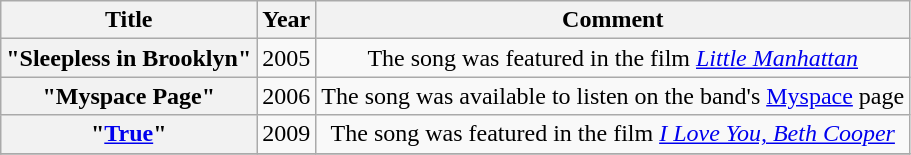<table class="wikitable plainrowheaders" style="text-align:center;" border="1">
<tr>
<th scope="col">Title</th>
<th scope="col">Year</th>
<th scope="col">Comment</th>
</tr>
<tr>
<th scope="row">"Sleepless in Brooklyn"</th>
<td rowspan="1">2005</td>
<td>The song was featured in the film <em><a href='#'>Little Manhattan</a></em></td>
</tr>
<tr>
<th scope="row">"Myspace Page"</th>
<td rowspan="1">2006</td>
<td>The song was available to listen on the band's <a href='#'>Myspace</a> page</td>
</tr>
<tr>
<th scope="row">"<a href='#'>True</a>"</th>
<td rowspan="1">2009</td>
<td>The song was featured in the film <em><a href='#'>I Love You, Beth Cooper</a></em></td>
</tr>
<tr>
</tr>
</table>
